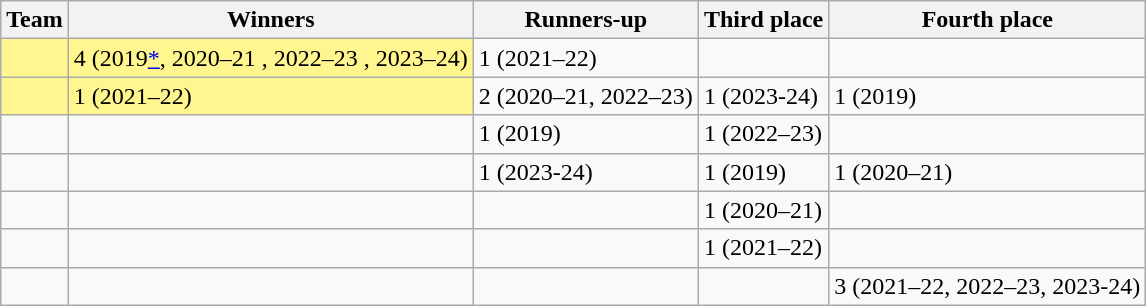<table class="wikitable sortable">
<tr>
<th>Team</th>
<th>Winners</th>
<th>Runners-up</th>
<th>Third place</th>
<th>Fourth place</th>
</tr>
<tr>
<td style=background:#FFF68F></td>
<td style=background:#FFF68F>4 (2019<a href='#'>*</a>, 2020–21 , 2022–23 , 2023–24)</td>
<td>1 (2021–22)</td>
<td></td>
<td></td>
</tr>
<tr>
<td style=background:#FFF68F></td>
<td style=background:#FFF68F>1 (2021–22)</td>
<td>2 (2020–21, 2022–23)</td>
<td>1 (2023-24)</td>
<td>1 (2019)</td>
</tr>
<tr>
<td></td>
<td></td>
<td>1 (2019)</td>
<td>1 (2022–23)</td>
<td></td>
</tr>
<tr>
<td></td>
<td></td>
<td>1 (2023-24)</td>
<td>1 (2019)</td>
<td>1 (2020–21)</td>
</tr>
<tr>
<td></td>
<td></td>
<td></td>
<td>1 (2020–21)</td>
<td></td>
</tr>
<tr>
<td></td>
<td></td>
<td></td>
<td>1 (2021–22)</td>
<td></td>
</tr>
<tr>
<td></td>
<td></td>
<td></td>
<td></td>
<td>3 (2021–22, 2022–23, 2023-24)</td>
</tr>
</table>
